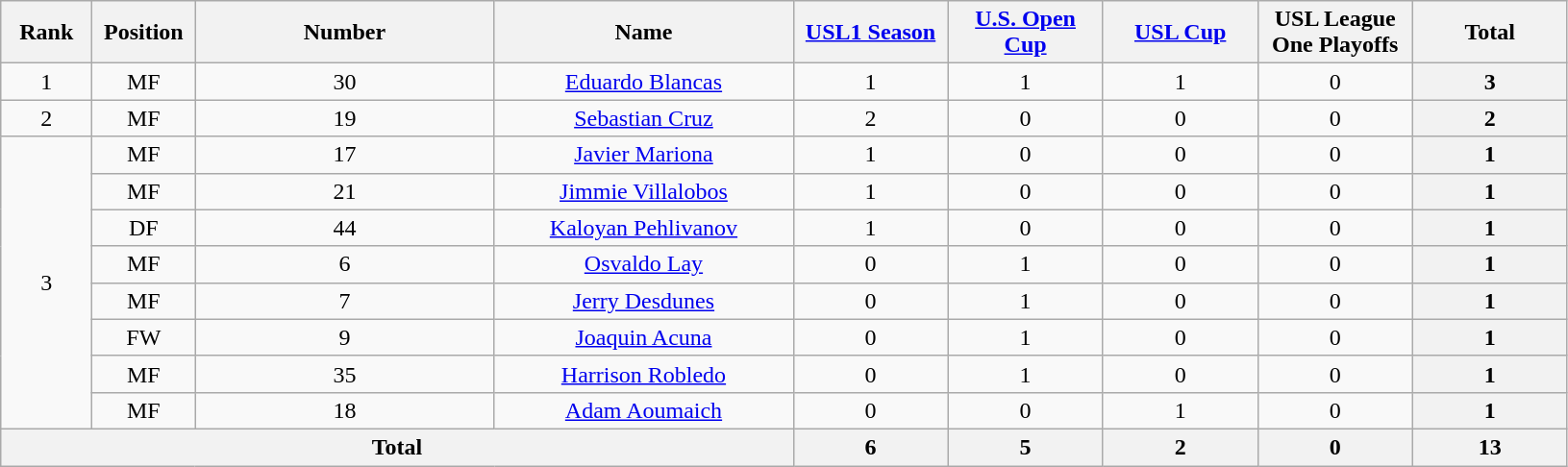<table class="wikitable" style="text-align:center;">
<tr>
<th style="width:56px;">Rank</th>
<th style="width:64px;">Position</th>
<th style="width:200px;">Number</th>
<th style="width:200px;">Name</th>
<th style="width:100px;"><a href='#'>USL1 Season</a></th>
<th style="width:100px;"><a href='#'>U.S. Open Cup</a></th>
<th style="width:100px;"><a href='#'>USL Cup</a></th>
<th style="width:100px;">USL League One Playoffs</th>
<th style="width:100px;">Total</th>
</tr>
<tr>
<td>1</td>
<td>MF</td>
<td>30</td>
<td> <a href='#'>Eduardo Blancas</a></td>
<td>1</td>
<td>1</td>
<td>1</td>
<td>0</td>
<th>3</th>
</tr>
<tr>
<td>2</td>
<td>MF</td>
<td>19</td>
<td> <a href='#'>Sebastian Cruz</a></td>
<td>2</td>
<td>0</td>
<td>0</td>
<td>0</td>
<th>2</th>
</tr>
<tr>
<td rowspan=8>3</td>
<td>MF</td>
<td>17</td>
<td> <a href='#'>Javier Mariona</a></td>
<td>1</td>
<td>0</td>
<td>0</td>
<td>0</td>
<th>1</th>
</tr>
<tr>
<td>MF</td>
<td>21</td>
<td> <a href='#'>Jimmie Villalobos</a></td>
<td>1</td>
<td>0</td>
<td>0</td>
<td>0</td>
<th>1</th>
</tr>
<tr>
<td>DF</td>
<td>44</td>
<td> <a href='#'>Kaloyan Pehlivanov</a></td>
<td>1</td>
<td>0</td>
<td>0</td>
<td>0</td>
<th>1</th>
</tr>
<tr>
<td>MF</td>
<td>6</td>
<td> <a href='#'>Osvaldo Lay</a></td>
<td>0</td>
<td>1</td>
<td>0</td>
<td>0</td>
<th>1</th>
</tr>
<tr>
<td>MF</td>
<td>7</td>
<td> <a href='#'>Jerry Desdunes</a></td>
<td>0</td>
<td>1</td>
<td>0</td>
<td>0</td>
<th>1</th>
</tr>
<tr>
<td>FW</td>
<td>9</td>
<td> <a href='#'>Joaquin Acuna</a></td>
<td>0</td>
<td>1</td>
<td>0</td>
<td>0</td>
<th>1</th>
</tr>
<tr>
<td>MF</td>
<td>35</td>
<td> <a href='#'>Harrison Robledo</a></td>
<td>0</td>
<td>1</td>
<td>0</td>
<td>0</td>
<th>1</th>
</tr>
<tr>
<td>MF</td>
<td>18</td>
<td> <a href='#'>Adam Aoumaich</a></td>
<td>0</td>
<td>0</td>
<td>1</td>
<td>0</td>
<th>1</th>
</tr>
<tr>
<th colspan="4">Total</th>
<th>6</th>
<th>5</th>
<th>2</th>
<th>0</th>
<th>13</th>
</tr>
</table>
